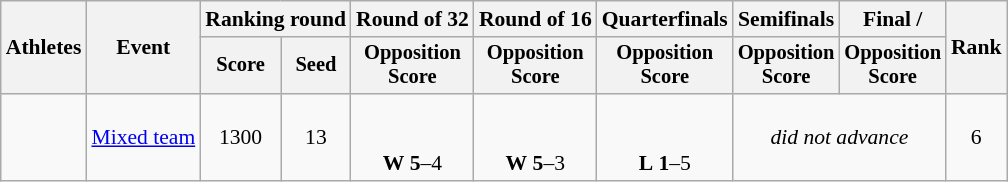<table class="wikitable" style="font-size:90%;">
<tr>
<th rowspan="2">Athletes</th>
<th rowspan="2">Event</th>
<th colspan="2">Ranking round</th>
<th>Round of 32</th>
<th>Round of 16</th>
<th>Quarterfinals</th>
<th>Semifinals</th>
<th>Final / </th>
<th rowspan=2>Rank</th>
</tr>
<tr style="font-size:95%">
<th>Score</th>
<th>Seed</th>
<th>Opposition<br>Score</th>
<th>Opposition<br>Score</th>
<th>Opposition<br>Score</th>
<th>Opposition<br>Score</th>
<th>Opposition<br>Score</th>
</tr>
<tr align=center>
<td align=left><br></td>
<td><a href='#'>Mixed team</a></td>
<td>1300</td>
<td>13</td>
<td><small><br></small><br><strong>W</strong> <strong>5</strong>–4</td>
<td><small><br></small><br><strong>W</strong> <strong>5</strong>–3</td>
<td><small><br></small><br><strong>L</strong> <strong>1</strong>–5</td>
<td colspan=2><em>did not advance</em></td>
<td>6</td>
</tr>
</table>
